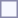<table style="border:1px solid #8888aa; background-color:#f7f8ff; padding:5px; font-size:95%; margin: 0px 12px 12px 0px;">
</table>
